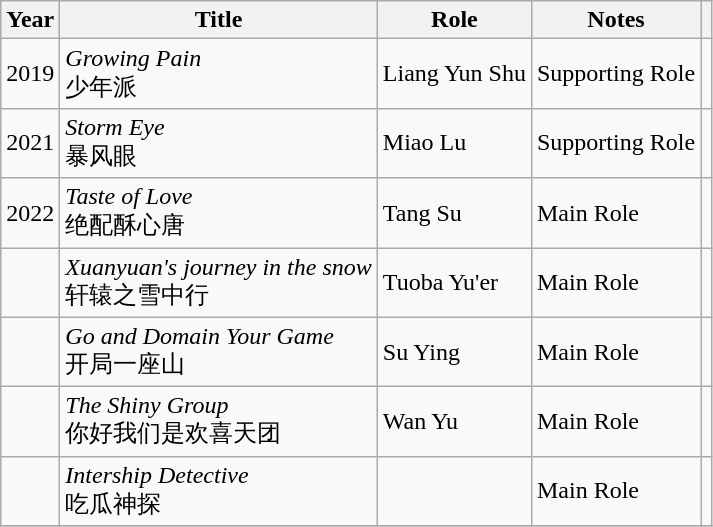<table class="wikitable">
<tr>
<th>Year</th>
<th>Title</th>
<th>Role</th>
<th>Notes</th>
<th class="unsortable"></th>
</tr>
<tr>
<td>2019</td>
<td><em>Growing Pain</em> <br>  少年派</td>
<td>Liang Yun Shu</td>
<td>Supporting Role</td>
<td></td>
</tr>
<tr>
<td>2021</td>
<td><em>Storm Eye</em> <br> 暴风眼</td>
<td>Miao Lu</td>
<td>Supporting Role</td>
<td></td>
</tr>
<tr>
<td>2022</td>
<td><em>Taste of Love</em> <br> 绝配酥心唐</td>
<td>Tang Su</td>
<td>Main Role</td>
<td></td>
</tr>
<tr>
<td></td>
<td><em>Xuanyuan's journey in the snow</em> <br> 轩辕之雪中行</td>
<td>Tuoba Yu'er</td>
<td>Main Role</td>
<td></td>
</tr>
<tr>
<td></td>
<td><em>Go and Domain Your Game</em> <br> 开局一座山</td>
<td>Su Ying</td>
<td>Main Role</td>
<td></td>
</tr>
<tr>
<td></td>
<td><em>The Shiny Group</em><br> 你好我们是欢喜天团</td>
<td>Wan Yu</td>
<td>Main Role</td>
<td></td>
</tr>
<tr>
<td></td>
<td><em>Intership Detective</em><br> 吃瓜神探</td>
<td></td>
<td>Main Role</td>
<td></td>
</tr>
<tr>
</tr>
</table>
